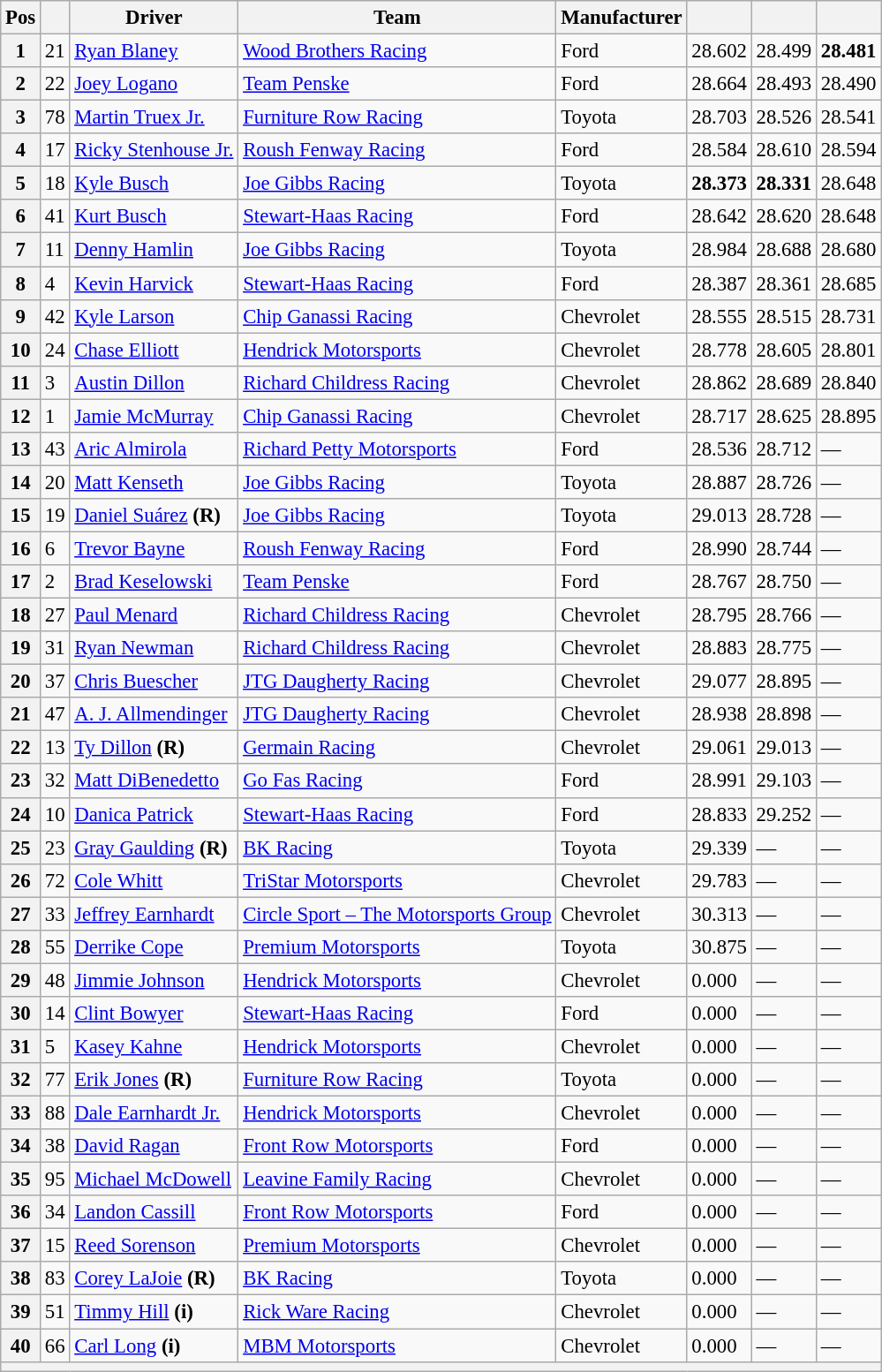<table class="wikitable" style="font-size:95%">
<tr>
<th>Pos</th>
<th></th>
<th>Driver</th>
<th>Team</th>
<th>Manufacturer</th>
<th></th>
<th></th>
<th></th>
</tr>
<tr>
<th>1</th>
<td>21</td>
<td><a href='#'>Ryan Blaney</a></td>
<td><a href='#'>Wood Brothers Racing</a></td>
<td>Ford</td>
<td>28.602</td>
<td>28.499</td>
<td><strong>28.481</strong></td>
</tr>
<tr>
<th>2</th>
<td>22</td>
<td><a href='#'>Joey Logano</a></td>
<td><a href='#'>Team Penske</a></td>
<td>Ford</td>
<td>28.664</td>
<td>28.493</td>
<td>28.490</td>
</tr>
<tr>
<th>3</th>
<td>78</td>
<td><a href='#'>Martin Truex Jr.</a></td>
<td><a href='#'>Furniture Row Racing</a></td>
<td>Toyota</td>
<td>28.703</td>
<td>28.526</td>
<td>28.541</td>
</tr>
<tr>
<th>4</th>
<td>17</td>
<td><a href='#'>Ricky Stenhouse Jr.</a></td>
<td><a href='#'>Roush Fenway Racing</a></td>
<td>Ford</td>
<td>28.584</td>
<td>28.610</td>
<td>28.594</td>
</tr>
<tr>
<th>5</th>
<td>18</td>
<td><a href='#'>Kyle Busch</a></td>
<td><a href='#'>Joe Gibbs Racing</a></td>
<td>Toyota</td>
<td><strong>28.373</strong></td>
<td><strong>28.331</strong></td>
<td>28.648</td>
</tr>
<tr>
<th>6</th>
<td>41</td>
<td><a href='#'>Kurt Busch</a></td>
<td><a href='#'>Stewart-Haas Racing</a></td>
<td>Ford</td>
<td>28.642</td>
<td>28.620</td>
<td>28.648</td>
</tr>
<tr>
<th>7</th>
<td>11</td>
<td><a href='#'>Denny Hamlin</a></td>
<td><a href='#'>Joe Gibbs Racing</a></td>
<td>Toyota</td>
<td>28.984</td>
<td>28.688</td>
<td>28.680</td>
</tr>
<tr>
<th>8</th>
<td>4</td>
<td><a href='#'>Kevin Harvick</a></td>
<td><a href='#'>Stewart-Haas Racing</a></td>
<td>Ford</td>
<td>28.387</td>
<td>28.361</td>
<td>28.685</td>
</tr>
<tr>
<th>9</th>
<td>42</td>
<td><a href='#'>Kyle Larson</a></td>
<td><a href='#'>Chip Ganassi Racing</a></td>
<td>Chevrolet</td>
<td>28.555</td>
<td>28.515</td>
<td>28.731</td>
</tr>
<tr>
<th>10</th>
<td>24</td>
<td><a href='#'>Chase Elliott</a></td>
<td><a href='#'>Hendrick Motorsports</a></td>
<td>Chevrolet</td>
<td>28.778</td>
<td>28.605</td>
<td>28.801</td>
</tr>
<tr>
<th>11</th>
<td>3</td>
<td><a href='#'>Austin Dillon</a></td>
<td><a href='#'>Richard Childress Racing</a></td>
<td>Chevrolet</td>
<td>28.862</td>
<td>28.689</td>
<td>28.840</td>
</tr>
<tr>
<th>12</th>
<td>1</td>
<td><a href='#'>Jamie McMurray</a></td>
<td><a href='#'>Chip Ganassi Racing</a></td>
<td>Chevrolet</td>
<td>28.717</td>
<td>28.625</td>
<td>28.895</td>
</tr>
<tr>
<th>13</th>
<td>43</td>
<td><a href='#'>Aric Almirola</a></td>
<td><a href='#'>Richard Petty Motorsports</a></td>
<td>Ford</td>
<td>28.536</td>
<td>28.712</td>
<td>—</td>
</tr>
<tr>
<th>14</th>
<td>20</td>
<td><a href='#'>Matt Kenseth</a></td>
<td><a href='#'>Joe Gibbs Racing</a></td>
<td>Toyota</td>
<td>28.887</td>
<td>28.726</td>
<td>—</td>
</tr>
<tr>
<th>15</th>
<td>19</td>
<td><a href='#'>Daniel Suárez</a> <strong>(R)</strong></td>
<td><a href='#'>Joe Gibbs Racing</a></td>
<td>Toyota</td>
<td>29.013</td>
<td>28.728</td>
<td>—</td>
</tr>
<tr>
<th>16</th>
<td>6</td>
<td><a href='#'>Trevor Bayne</a></td>
<td><a href='#'>Roush Fenway Racing</a></td>
<td>Ford</td>
<td>28.990</td>
<td>28.744</td>
<td>—</td>
</tr>
<tr>
<th>17</th>
<td>2</td>
<td><a href='#'>Brad Keselowski</a></td>
<td><a href='#'>Team Penske</a></td>
<td>Ford</td>
<td>28.767</td>
<td>28.750</td>
<td>—</td>
</tr>
<tr>
<th>18</th>
<td>27</td>
<td><a href='#'>Paul Menard</a></td>
<td><a href='#'>Richard Childress Racing</a></td>
<td>Chevrolet</td>
<td>28.795</td>
<td>28.766</td>
<td>—</td>
</tr>
<tr>
<th>19</th>
<td>31</td>
<td><a href='#'>Ryan Newman</a></td>
<td><a href='#'>Richard Childress Racing</a></td>
<td>Chevrolet</td>
<td>28.883</td>
<td>28.775</td>
<td>—</td>
</tr>
<tr>
<th>20</th>
<td>37</td>
<td><a href='#'>Chris Buescher</a></td>
<td><a href='#'>JTG Daugherty Racing</a></td>
<td>Chevrolet</td>
<td>29.077</td>
<td>28.895</td>
<td>—</td>
</tr>
<tr>
<th>21</th>
<td>47</td>
<td><a href='#'>A. J. Allmendinger</a></td>
<td><a href='#'>JTG Daugherty Racing</a></td>
<td>Chevrolet</td>
<td>28.938</td>
<td>28.898</td>
<td>—</td>
</tr>
<tr>
<th>22</th>
<td>13</td>
<td><a href='#'>Ty Dillon</a> <strong>(R)</strong></td>
<td><a href='#'>Germain Racing</a></td>
<td>Chevrolet</td>
<td>29.061</td>
<td>29.013</td>
<td>—</td>
</tr>
<tr>
<th>23</th>
<td>32</td>
<td><a href='#'>Matt DiBenedetto</a></td>
<td><a href='#'>Go Fas Racing</a></td>
<td>Ford</td>
<td>28.991</td>
<td>29.103</td>
<td>—</td>
</tr>
<tr>
<th>24</th>
<td>10</td>
<td><a href='#'>Danica Patrick</a></td>
<td><a href='#'>Stewart-Haas Racing</a></td>
<td>Ford</td>
<td>28.833</td>
<td>29.252</td>
<td>—</td>
</tr>
<tr>
<th>25</th>
<td>23</td>
<td><a href='#'>Gray Gaulding</a> <strong>(R)</strong></td>
<td><a href='#'>BK Racing</a></td>
<td>Toyota</td>
<td>29.339</td>
<td>—</td>
<td>—</td>
</tr>
<tr>
<th>26</th>
<td>72</td>
<td><a href='#'>Cole Whitt</a></td>
<td><a href='#'>TriStar Motorsports</a></td>
<td>Chevrolet</td>
<td>29.783</td>
<td>—</td>
<td>—</td>
</tr>
<tr>
<th>27</th>
<td>33</td>
<td><a href='#'>Jeffrey Earnhardt</a></td>
<td><a href='#'>Circle Sport – The Motorsports Group</a></td>
<td>Chevrolet</td>
<td>30.313</td>
<td>—</td>
<td>—</td>
</tr>
<tr>
<th>28</th>
<td>55</td>
<td><a href='#'>Derrike Cope</a></td>
<td><a href='#'>Premium Motorsports</a></td>
<td>Toyota</td>
<td>30.875</td>
<td>—</td>
<td>—</td>
</tr>
<tr>
<th>29</th>
<td>48</td>
<td><a href='#'>Jimmie Johnson</a></td>
<td><a href='#'>Hendrick Motorsports</a></td>
<td>Chevrolet</td>
<td>0.000</td>
<td>—</td>
<td>—</td>
</tr>
<tr>
<th>30</th>
<td>14</td>
<td><a href='#'>Clint Bowyer</a></td>
<td><a href='#'>Stewart-Haas Racing</a></td>
<td>Ford</td>
<td>0.000</td>
<td>—</td>
<td>—</td>
</tr>
<tr>
<th>31</th>
<td>5</td>
<td><a href='#'>Kasey Kahne</a></td>
<td><a href='#'>Hendrick Motorsports</a></td>
<td>Chevrolet</td>
<td>0.000</td>
<td>—</td>
<td>—</td>
</tr>
<tr>
<th>32</th>
<td>77</td>
<td><a href='#'>Erik Jones</a> <strong>(R)</strong></td>
<td><a href='#'>Furniture Row Racing</a></td>
<td>Toyota</td>
<td>0.000</td>
<td>—</td>
<td>—</td>
</tr>
<tr>
<th>33</th>
<td>88</td>
<td><a href='#'>Dale Earnhardt Jr.</a></td>
<td><a href='#'>Hendrick Motorsports</a></td>
<td>Chevrolet</td>
<td>0.000</td>
<td>—</td>
<td>—</td>
</tr>
<tr>
<th>34</th>
<td>38</td>
<td><a href='#'>David Ragan</a></td>
<td><a href='#'>Front Row Motorsports</a></td>
<td>Ford</td>
<td>0.000</td>
<td>—</td>
<td>—</td>
</tr>
<tr>
<th>35</th>
<td>95</td>
<td><a href='#'>Michael McDowell</a></td>
<td><a href='#'>Leavine Family Racing</a></td>
<td>Chevrolet</td>
<td>0.000</td>
<td>—</td>
<td>—</td>
</tr>
<tr>
<th>36</th>
<td>34</td>
<td><a href='#'>Landon Cassill</a></td>
<td><a href='#'>Front Row Motorsports</a></td>
<td>Ford</td>
<td>0.000</td>
<td>—</td>
<td>—</td>
</tr>
<tr>
<th>37</th>
<td>15</td>
<td><a href='#'>Reed Sorenson</a></td>
<td><a href='#'>Premium Motorsports</a></td>
<td>Chevrolet</td>
<td>0.000</td>
<td>—</td>
<td>—</td>
</tr>
<tr>
<th>38</th>
<td>83</td>
<td><a href='#'>Corey LaJoie</a> <strong>(R)</strong></td>
<td><a href='#'>BK Racing</a></td>
<td>Toyota</td>
<td>0.000</td>
<td>—</td>
<td>—</td>
</tr>
<tr>
<th>39</th>
<td>51</td>
<td><a href='#'>Timmy Hill</a> <strong>(i)</strong></td>
<td><a href='#'>Rick Ware Racing</a></td>
<td>Chevrolet</td>
<td>0.000</td>
<td>—</td>
<td>—</td>
</tr>
<tr>
<th>40</th>
<td>66</td>
<td><a href='#'>Carl Long</a> <strong>(i)</strong></td>
<td><a href='#'>MBM Motorsports</a></td>
<td>Chevrolet</td>
<td>0.000</td>
<td>—</td>
<td>—</td>
</tr>
<tr>
<th colspan="8"></th>
</tr>
</table>
